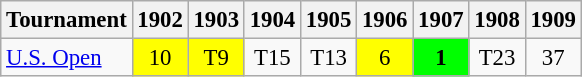<table class="wikitable" style="font-size:95%;text-align:center;">
<tr>
<th>Tournament</th>
<th>1902</th>
<th>1903</th>
<th>1904</th>
<th>1905</th>
<th>1906</th>
<th>1907</th>
<th>1908</th>
<th>1909</th>
</tr>
<tr>
<td align=left><a href='#'>U.S. Open</a></td>
<td style="background:yellow;">10</td>
<td style="background:yellow;">T9</td>
<td>T15</td>
<td>T13</td>
<td style="background:yellow;">6</td>
<td style="background:lime;"><strong>1</strong></td>
<td>T23</td>
<td>37</td>
</tr>
</table>
